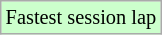<table class="wikitable sortable" style="font-size: 85%;">
<tr style="background:#ccffcc;">
<td>Fastest session lap</td>
</tr>
</table>
